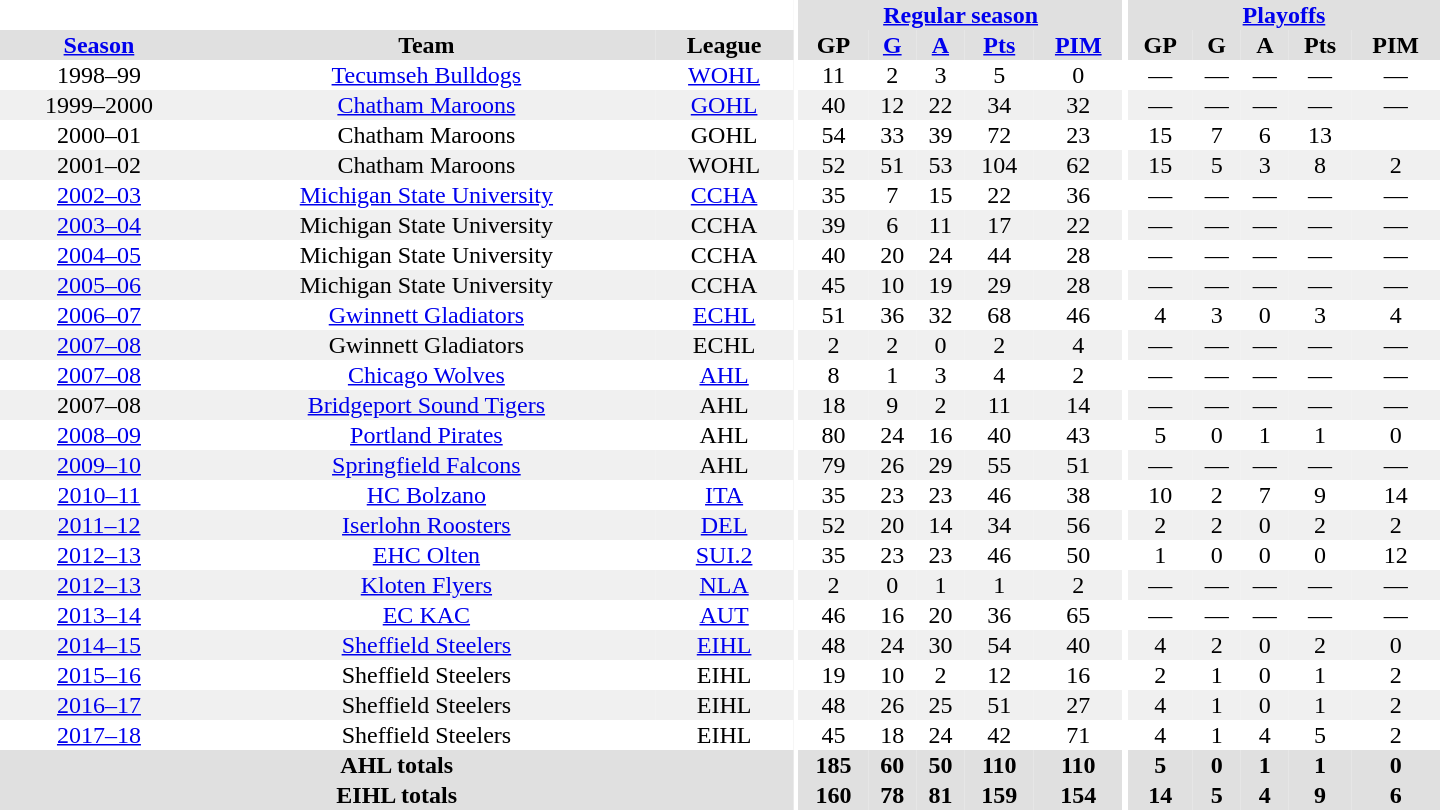<table border="0" cellpadding="1" cellspacing="0" style="text-align:center; width:60em">
<tr bgcolor="#e0e0e0">
<th colspan="3" bgcolor="#ffffff"></th>
<th rowspan="99" bgcolor="#ffffff"></th>
<th colspan="5"><a href='#'>Regular season</a></th>
<th rowspan="99" bgcolor="#ffffff"></th>
<th colspan="5"><a href='#'>Playoffs</a></th>
</tr>
<tr bgcolor="#e0e0e0">
<th><a href='#'>Season</a></th>
<th>Team</th>
<th>League</th>
<th>GP</th>
<th><a href='#'>G</a></th>
<th><a href='#'>A</a></th>
<th><a href='#'>Pts</a></th>
<th><a href='#'>PIM</a></th>
<th>GP</th>
<th>G</th>
<th>A</th>
<th>Pts</th>
<th>PIM</th>
</tr>
<tr>
<td>1998–99</td>
<td><a href='#'>Tecumseh Bulldogs</a></td>
<td><a href='#'>WOHL</a></td>
<td>11</td>
<td>2</td>
<td>3</td>
<td>5</td>
<td>0</td>
<td>—</td>
<td>—</td>
<td>—</td>
<td>—</td>
<td>—</td>
</tr>
<tr bgcolor="#f0f0f0">
<td>1999–2000</td>
<td><a href='#'>Chatham Maroons</a></td>
<td><a href='#'>GOHL</a></td>
<td>40</td>
<td>12</td>
<td>22</td>
<td>34</td>
<td>32</td>
<td>—</td>
<td>—</td>
<td>—</td>
<td>—</td>
<td>—</td>
</tr>
<tr>
<td>2000–01</td>
<td>Chatham Maroons</td>
<td>GOHL</td>
<td>54</td>
<td>33</td>
<td>39</td>
<td>72</td>
<td>23</td>
<td>15</td>
<td>7</td>
<td>6</td>
<td>13</td>
<td></td>
</tr>
<tr bgcolor="#f0f0f0">
<td>2001–02</td>
<td>Chatham Maroons</td>
<td>WOHL</td>
<td>52</td>
<td>51</td>
<td>53</td>
<td>104</td>
<td>62</td>
<td>15</td>
<td>5</td>
<td>3</td>
<td>8</td>
<td>2</td>
</tr>
<tr>
<td><a href='#'>2002–03</a></td>
<td><a href='#'>Michigan State University</a></td>
<td><a href='#'>CCHA</a></td>
<td>35</td>
<td>7</td>
<td>15</td>
<td>22</td>
<td>36</td>
<td>—</td>
<td>—</td>
<td>—</td>
<td>—</td>
<td>—</td>
</tr>
<tr bgcolor="#f0f0f0">
<td><a href='#'>2003–04</a></td>
<td>Michigan State University</td>
<td>CCHA</td>
<td>39</td>
<td>6</td>
<td>11</td>
<td>17</td>
<td>22</td>
<td>—</td>
<td>—</td>
<td>—</td>
<td>—</td>
<td>—</td>
</tr>
<tr>
<td><a href='#'>2004–05</a></td>
<td>Michigan State University</td>
<td>CCHA</td>
<td>40</td>
<td>20</td>
<td>24</td>
<td>44</td>
<td>28</td>
<td>—</td>
<td>—</td>
<td>—</td>
<td>—</td>
<td>—</td>
</tr>
<tr bgcolor="#f0f0f0">
<td><a href='#'>2005–06</a></td>
<td>Michigan State University</td>
<td>CCHA</td>
<td>45</td>
<td>10</td>
<td>19</td>
<td>29</td>
<td>28</td>
<td>—</td>
<td>—</td>
<td>—</td>
<td>—</td>
<td>—</td>
</tr>
<tr>
<td><a href='#'>2006–07</a></td>
<td><a href='#'>Gwinnett Gladiators</a></td>
<td><a href='#'>ECHL</a></td>
<td>51</td>
<td>36</td>
<td>32</td>
<td>68</td>
<td>46</td>
<td>4</td>
<td>3</td>
<td>0</td>
<td>3</td>
<td>4</td>
</tr>
<tr bgcolor="#f0f0f0">
<td><a href='#'>2007–08</a></td>
<td>Gwinnett Gladiators</td>
<td>ECHL</td>
<td>2</td>
<td>2</td>
<td>0</td>
<td>2</td>
<td>4</td>
<td>—</td>
<td>—</td>
<td>—</td>
<td>—</td>
<td>—</td>
</tr>
<tr>
<td><a href='#'>2007–08</a></td>
<td><a href='#'>Chicago Wolves</a></td>
<td><a href='#'>AHL</a></td>
<td>8</td>
<td>1</td>
<td>3</td>
<td>4</td>
<td>2</td>
<td>—</td>
<td>—</td>
<td>—</td>
<td>—</td>
<td>—</td>
</tr>
<tr bgcolor="#f0f0f0">
<td>2007–08</td>
<td><a href='#'>Bridgeport Sound Tigers</a></td>
<td>AHL</td>
<td>18</td>
<td>9</td>
<td>2</td>
<td>11</td>
<td>14</td>
<td>—</td>
<td>—</td>
<td>—</td>
<td>—</td>
<td>—</td>
</tr>
<tr>
<td><a href='#'>2008–09</a></td>
<td><a href='#'>Portland Pirates</a></td>
<td>AHL</td>
<td>80</td>
<td>24</td>
<td>16</td>
<td>40</td>
<td>43</td>
<td>5</td>
<td>0</td>
<td>1</td>
<td>1</td>
<td>0</td>
</tr>
<tr bgcolor="#f0f0f0">
<td><a href='#'>2009–10</a></td>
<td><a href='#'>Springfield Falcons</a></td>
<td>AHL</td>
<td>79</td>
<td>26</td>
<td>29</td>
<td>55</td>
<td>51</td>
<td>—</td>
<td>—</td>
<td>—</td>
<td>—</td>
<td>—</td>
</tr>
<tr>
<td><a href='#'>2010–11</a></td>
<td><a href='#'>HC Bolzano</a></td>
<td><a href='#'>ITA</a></td>
<td>35</td>
<td>23</td>
<td>23</td>
<td>46</td>
<td>38</td>
<td>10</td>
<td>2</td>
<td>7</td>
<td>9</td>
<td>14</td>
</tr>
<tr bgcolor="#f0f0f0">
<td><a href='#'>2011–12</a></td>
<td><a href='#'>Iserlohn Roosters</a></td>
<td><a href='#'>DEL</a></td>
<td>52</td>
<td>20</td>
<td>14</td>
<td>34</td>
<td>56</td>
<td>2</td>
<td>2</td>
<td>0</td>
<td>2</td>
<td>2</td>
</tr>
<tr>
<td><a href='#'>2012–13</a></td>
<td><a href='#'>EHC Olten</a></td>
<td><a href='#'>SUI.2</a></td>
<td>35</td>
<td>23</td>
<td>23</td>
<td>46</td>
<td>50</td>
<td>1</td>
<td>0</td>
<td>0</td>
<td>0</td>
<td>12</td>
</tr>
<tr bgcolor="#f0f0f0">
<td><a href='#'>2012–13</a></td>
<td><a href='#'>Kloten Flyers</a></td>
<td><a href='#'>NLA</a></td>
<td>2</td>
<td>0</td>
<td>1</td>
<td>1</td>
<td>2</td>
<td>—</td>
<td>—</td>
<td>—</td>
<td>—</td>
<td>—</td>
</tr>
<tr>
<td><a href='#'>2013–14</a></td>
<td><a href='#'>EC KAC</a></td>
<td><a href='#'>AUT</a></td>
<td>46</td>
<td>16</td>
<td>20</td>
<td>36</td>
<td>65</td>
<td>—</td>
<td>—</td>
<td>—</td>
<td>—</td>
<td>—</td>
</tr>
<tr>
</tr>
<tr bgcolor="#f0f0f0">
<td><a href='#'>2014–15</a></td>
<td><a href='#'>Sheffield Steelers</a></td>
<td><a href='#'>EIHL</a></td>
<td>48</td>
<td>24</td>
<td>30</td>
<td>54</td>
<td>40</td>
<td>4</td>
<td>2</td>
<td>0</td>
<td>2</td>
<td>0</td>
</tr>
<tr>
<td><a href='#'>2015–16</a></td>
<td>Sheffield Steelers</td>
<td>EIHL</td>
<td>19</td>
<td>10</td>
<td>2</td>
<td>12</td>
<td>16</td>
<td>2</td>
<td>1</td>
<td>0</td>
<td>1</td>
<td>2</td>
</tr>
<tr bgcolor="#f0f0f0">
<td><a href='#'>2016–17</a></td>
<td>Sheffield Steelers</td>
<td>EIHL</td>
<td>48</td>
<td>26</td>
<td>25</td>
<td>51</td>
<td>27</td>
<td>4</td>
<td>1</td>
<td>0</td>
<td>1</td>
<td>2</td>
</tr>
<tr>
<td><a href='#'>2017–18</a></td>
<td>Sheffield Steelers</td>
<td>EIHL</td>
<td>45</td>
<td>18</td>
<td>24</td>
<td>42</td>
<td>71</td>
<td>4</td>
<td>1</td>
<td>4</td>
<td>5</td>
<td>2</td>
</tr>
<tr bgcolor="#e0e0e0">
<th colspan="3">AHL totals</th>
<th>185</th>
<th>60</th>
<th>50</th>
<th>110</th>
<th>110</th>
<th>5</th>
<th>0</th>
<th>1</th>
<th>1</th>
<th>0</th>
</tr>
<tr bgcolor="#e0e0e0">
<th colspan="3">EIHL totals</th>
<th>160</th>
<th>78</th>
<th>81</th>
<th>159</th>
<th>154</th>
<th>14</th>
<th>5</th>
<th>4</th>
<th>9</th>
<th>6</th>
</tr>
</table>
